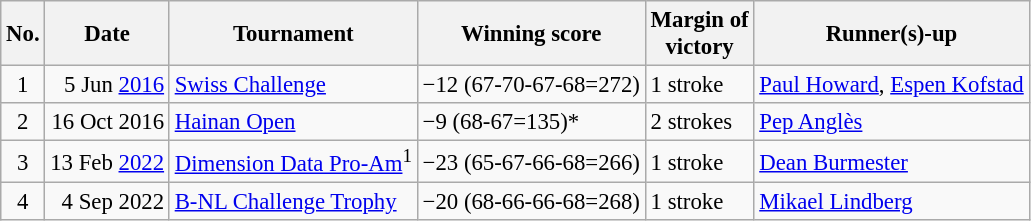<table class="wikitable" style="font-size:95%;">
<tr>
<th>No.</th>
<th>Date</th>
<th>Tournament</th>
<th>Winning score</th>
<th>Margin of<br>victory</th>
<th>Runner(s)-up</th>
</tr>
<tr>
<td align=center>1</td>
<td align=right>5 Jun <a href='#'>2016</a></td>
<td><a href='#'>Swiss Challenge</a></td>
<td>−12 (67-70-67-68=272)</td>
<td>1 stroke</td>
<td> <a href='#'>Paul Howard</a>,  <a href='#'>Espen Kofstad</a></td>
</tr>
<tr>
<td align=center>2</td>
<td align=right>16 Oct 2016</td>
<td><a href='#'>Hainan Open</a></td>
<td>−9 (68-67=135)*</td>
<td>2 strokes</td>
<td> <a href='#'>Pep Anglès</a></td>
</tr>
<tr>
<td align=center>3</td>
<td align=right>13 Feb <a href='#'>2022</a></td>
<td><a href='#'>Dimension Data Pro-Am</a><sup>1</sup></td>
<td>−23 (65-67-66-68=266)</td>
<td>1 stroke</td>
<td> <a href='#'>Dean Burmester</a></td>
</tr>
<tr>
<td align=center>4</td>
<td align=right>4 Sep 2022</td>
<td><a href='#'>B-NL Challenge Trophy</a></td>
<td>−20 (68-66-66-68=268)</td>
<td>1 stroke</td>
<td> <a href='#'>Mikael Lindberg</a></td>
</tr>
</table>
